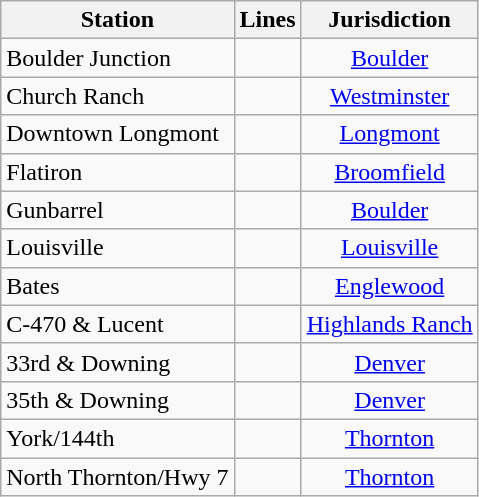<table class="wikitable sortable" summary="List of future RTD stations (sortable), Lines, Jurisdiction (sortable).">
<tr>
<th scope="col">Station</th>
<th scope="col">Lines</th>
<th scope="col">Jurisdiction</th>
</tr>
<tr>
<td>Boulder Junction</td>
<td></td>
<td align=center><a href='#'>Boulder</a></td>
</tr>
<tr>
<td>Church Ranch</td>
<td></td>
<td align=center><a href='#'>Westminster</a></td>
</tr>
<tr>
<td>Downtown Longmont</td>
<td></td>
<td align=center><a href='#'>Longmont</a></td>
</tr>
<tr>
<td>Flatiron</td>
<td></td>
<td align=center><a href='#'>Broomfield</a></td>
</tr>
<tr>
<td>Gunbarrel</td>
<td></td>
<td align=center><a href='#'>Boulder</a></td>
</tr>
<tr>
<td>Louisville</td>
<td></td>
<td align=center><a href='#'>Louisville</a></td>
</tr>
<tr>
<td>Bates</td>
<td></td>
<td align=center><a href='#'>Englewood</a></td>
</tr>
<tr>
<td>C-470 & Lucent</td>
<td></td>
<td align=center><a href='#'>Highlands Ranch</a></td>
</tr>
<tr>
<td>33rd & Downing</td>
<td></td>
<td align="center"><a href='#'>Denver</a></td>
</tr>
<tr>
<td>35th & Downing</td>
<td></td>
<td align="center"><a href='#'>Denver</a></td>
</tr>
<tr>
<td>York/144th</td>
<td></td>
<td align="center"><a href='#'>Thornton</a></td>
</tr>
<tr>
<td>North Thornton/Hwy 7</td>
<td></td>
<td align="center"><a href='#'>Thornton</a></td>
</tr>
</table>
